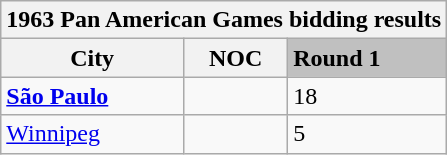<table class="wikitable">
<tr>
<th colspan="7">1963 Pan American Games bidding results</th>
</tr>
<tr>
<th>City</th>
<th>NOC</th>
<td bgcolor="silver"><strong>Round 1</strong></td>
</tr>
<tr>
<td><strong><a href='#'>São Paulo</a></strong></td>
<td><strong></strong></td>
<td>18</td>
</tr>
<tr>
<td><a href='#'>Winnipeg</a></td>
<td></td>
<td>5</td>
</tr>
</table>
